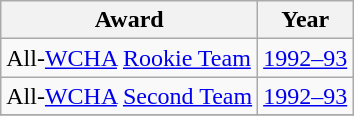<table class="wikitable">
<tr>
<th>Award</th>
<th>Year</th>
</tr>
<tr>
<td>All-<a href='#'>WCHA</a> <a href='#'>Rookie Team</a></td>
<td><a href='#'>1992–93</a></td>
</tr>
<tr>
<td>All-<a href='#'>WCHA</a> <a href='#'>Second Team</a></td>
<td><a href='#'>1992–93</a></td>
</tr>
<tr>
</tr>
</table>
